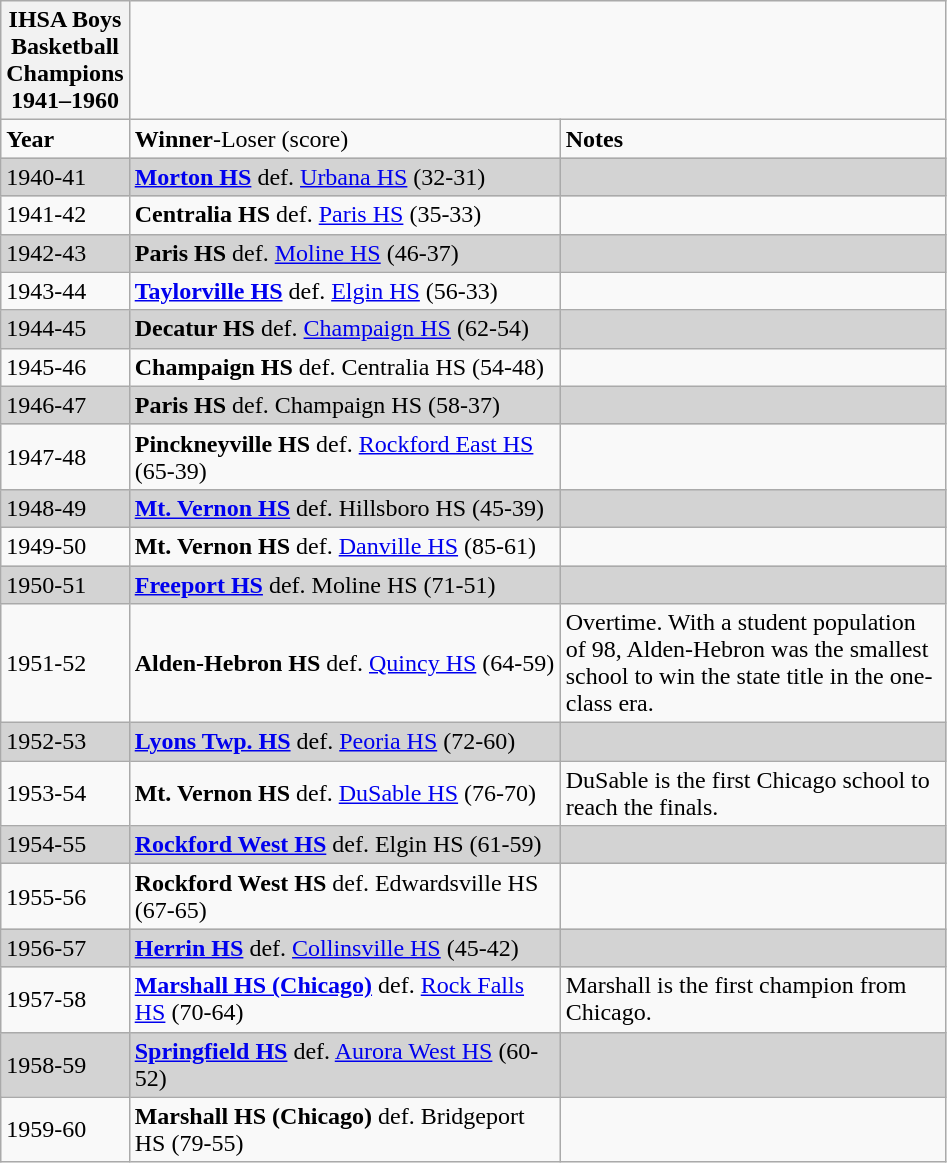<table class="wikitable collapsible collapsed">
<tr>
<th>IHSA Boys Basketball Champions 1941–1960</th>
</tr>
<tr>
<td width="40"><strong>Year</strong></td>
<td width="280"><strong>Winner</strong>-Loser (score)</td>
<td width="250"><strong>Notes</strong></td>
</tr>
<tr style="background: #D3D3D3;">
<td>1940-41</td>
<td><strong><a href='#'>Morton HS</a></strong> def. <a href='#'>Urbana HS</a> (32-31)</td>
<td></td>
</tr>
<tr>
<td>1941-42</td>
<td><strong>Centralia HS</strong> def. <a href='#'>Paris HS</a> (35-33)</td>
<td></td>
</tr>
<tr style="background: #D3D3D3;">
<td>1942-43</td>
<td><strong>Paris HS</strong> def. <a href='#'>Moline HS</a> (46-37)</td>
<td></td>
</tr>
<tr>
<td>1943-44</td>
<td><strong><a href='#'>Taylorville HS</a></strong> def. <a href='#'>Elgin HS</a> (56-33)</td>
<td></td>
</tr>
<tr style="background: #D3D3D3;">
<td>1944-45</td>
<td><strong>Decatur HS</strong> def. <a href='#'>Champaign HS</a> (62-54)</td>
<td></td>
</tr>
<tr>
<td>1945-46</td>
<td><strong>Champaign HS</strong> def. Centralia HS (54-48)</td>
<td></td>
</tr>
<tr style="background: #D3D3D3;">
<td>1946-47</td>
<td><strong>Paris HS</strong> def. Champaign HS (58-37)</td>
<td></td>
</tr>
<tr>
<td>1947-48</td>
<td><strong>Pinckneyville HS</strong> def. <a href='#'>Rockford East HS</a> (65-39)</td>
<td></td>
</tr>
<tr style="background: #D3D3D3;">
<td>1948-49</td>
<td><strong><a href='#'>Mt. Vernon HS</a></strong> def. Hillsboro HS (45-39)</td>
<td></td>
</tr>
<tr>
<td>1949-50</td>
<td><strong>Mt. Vernon HS</strong> def. <a href='#'>Danville HS</a> (85-61)</td>
<td></td>
</tr>
<tr style="background: #D3D3D3;">
<td>1950-51</td>
<td><strong><a href='#'>Freeport HS</a></strong> def. Moline HS (71-51)</td>
<td></td>
</tr>
<tr>
<td>1951-52</td>
<td><strong>Alden-Hebron HS</strong> def. <a href='#'>Quincy HS</a> (64-59)</td>
<td>Overtime.  With a student population of 98, Alden-Hebron was the smallest school to win the state title in the one-class era.</td>
</tr>
<tr style="background: #D3D3D3;">
<td>1952-53</td>
<td><strong><a href='#'>Lyons Twp. HS</a></strong> def. <a href='#'>Peoria HS</a> (72-60)</td>
<td></td>
</tr>
<tr>
<td>1953-54</td>
<td><strong>Mt. Vernon HS</strong> def. <a href='#'>DuSable HS</a> (76-70)</td>
<td>DuSable is the first Chicago school to reach the finals.</td>
</tr>
<tr style="background: #D3D3D3;">
<td>1954-55</td>
<td><strong><a href='#'>Rockford West HS</a></strong> def. Elgin HS (61-59)</td>
<td></td>
</tr>
<tr>
<td>1955-56</td>
<td><strong>Rockford West HS</strong> def. Edwardsville HS (67-65)</td>
<td></td>
</tr>
<tr style="background: #D3D3D3;">
<td>1956-57</td>
<td><strong><a href='#'>Herrin HS</a></strong> def. <a href='#'>Collinsville HS</a> (45-42)</td>
<td></td>
</tr>
<tr>
<td>1957-58</td>
<td><strong><a href='#'>Marshall HS (Chicago)</a></strong> def. <a href='#'>Rock Falls HS</a> (70-64)</td>
<td>Marshall is the first champion from Chicago.</td>
</tr>
<tr style="background: #D3D3D3;">
<td>1958-59</td>
<td><strong><a href='#'>Springfield HS</a></strong> def. <a href='#'>Aurora West HS</a> (60-52)</td>
<td></td>
</tr>
<tr>
<td>1959-60</td>
<td><strong>Marshall HS (Chicago)</strong> def. Bridgeport HS (79-55)</td>
<td></td>
</tr>
</table>
